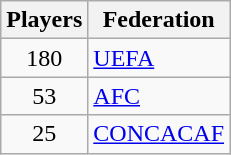<table class="wikitable">
<tr>
<th>Players</th>
<th>Federation</th>
</tr>
<tr>
<td align="center">180</td>
<td><a href='#'>UEFA</a></td>
</tr>
<tr>
<td align="center">53</td>
<td><a href='#'>AFC</a></td>
</tr>
<tr>
<td align="center">25</td>
<td><a href='#'>CONCACAF</a></td>
</tr>
</table>
